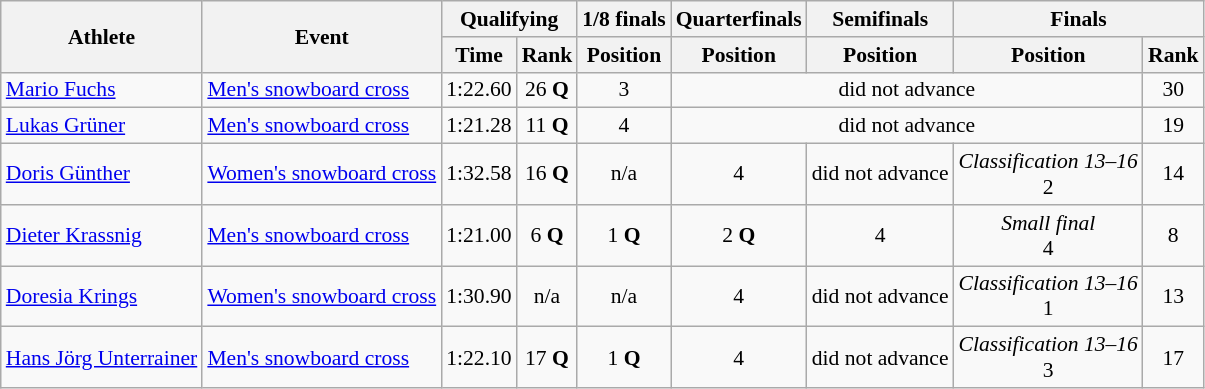<table class="wikitable" style="font-size:90%">
<tr>
<th rowspan="2">Athlete</th>
<th rowspan="2">Event</th>
<th colspan="2">Qualifying</th>
<th>1/8 finals</th>
<th>Quarterfinals</th>
<th>Semifinals</th>
<th colspan=2>Finals</th>
</tr>
<tr>
<th>Time</th>
<th>Rank</th>
<th>Position</th>
<th>Position</th>
<th>Position</th>
<th>Position</th>
<th>Rank</th>
</tr>
<tr>
<td><a href='#'>Mario Fuchs</a></td>
<td><a href='#'>Men's snowboard cross</a></td>
<td align="center">1:22.60</td>
<td align="center">26 <strong>Q</strong></td>
<td align="center">3</td>
<td colspan = 3 align="center">did not advance</td>
<td align="center">30</td>
</tr>
<tr>
<td><a href='#'>Lukas Grüner</a></td>
<td><a href='#'>Men's snowboard cross</a></td>
<td align="center">1:21.28</td>
<td align="center">11 <strong>Q</strong></td>
<td align="center">4</td>
<td colspan = 3 align="center">did not advance</td>
<td align="center">19</td>
</tr>
<tr>
<td><a href='#'>Doris Günther</a></td>
<td><a href='#'>Women's snowboard cross</a></td>
<td align="center">1:32.58</td>
<td align="center">16 <strong>Q</strong></td>
<td align="center">n/a</td>
<td align="center">4</td>
<td align="center">did not advance</td>
<td align="center"><em>Classification 13–16</em> <br> 2</td>
<td align="center">14</td>
</tr>
<tr>
<td><a href='#'>Dieter Krassnig</a></td>
<td><a href='#'>Men's snowboard cross</a></td>
<td align="center">1:21.00</td>
<td align="center">6 <strong>Q</strong></td>
<td align="center">1 <strong>Q</strong></td>
<td align="center">2 <strong>Q</strong></td>
<td align="center">4</td>
<td align="center"><em>Small final</em> <br>4</td>
<td align="center">8</td>
</tr>
<tr>
<td><a href='#'>Doresia Krings</a></td>
<td><a href='#'>Women's snowboard cross</a></td>
<td align="center">1:30.90</td>
<td align="center">n/a</td>
<td align="center">n/a</td>
<td align="center">4</td>
<td align="center">did not advance</td>
<td align="center"><em>Classification 13–16</em> <br> 1</td>
<td align="center">13</td>
</tr>
<tr>
<td><a href='#'>Hans Jörg Unterrainer</a></td>
<td><a href='#'>Men's snowboard cross</a></td>
<td align="center">1:22.10</td>
<td align="center">17 <strong>Q</strong></td>
<td align="center">1 <strong>Q</strong></td>
<td align="center">4</td>
<td align="center">did not advance</td>
<td align="center"><em>Classification 13–16</em> <br> 3</td>
<td align="center">17</td>
</tr>
</table>
